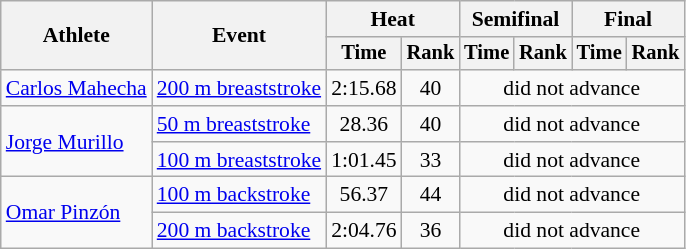<table class=wikitable style="font-size:90%">
<tr>
<th rowspan="2">Athlete</th>
<th rowspan="2">Event</th>
<th colspan="2">Heat</th>
<th colspan="2">Semifinal</th>
<th colspan="2">Final</th>
</tr>
<tr style="font-size:95%">
<th>Time</th>
<th>Rank</th>
<th>Time</th>
<th>Rank</th>
<th>Time</th>
<th>Rank</th>
</tr>
<tr align=center>
<td align=left><a href='#'>Carlos Mahecha</a></td>
<td align=left><a href='#'>200 m breaststroke</a></td>
<td>2:15.68</td>
<td>40</td>
<td colspan=4>did not advance</td>
</tr>
<tr align=center>
<td align=left rowspan=2><a href='#'>Jorge Murillo</a></td>
<td align=left><a href='#'>50 m breaststroke</a></td>
<td>28.36</td>
<td>40</td>
<td colspan=4>did not advance</td>
</tr>
<tr align=center>
<td align=left><a href='#'>100 m breaststroke</a></td>
<td>1:01.45</td>
<td>33</td>
<td colspan=4>did not advance</td>
</tr>
<tr align=center>
<td align=left rowspan=2><a href='#'>Omar Pinzón</a></td>
<td align=left><a href='#'>100 m backstroke</a></td>
<td>56.37</td>
<td>44</td>
<td colspan=4>did not advance</td>
</tr>
<tr align=center>
<td align=left><a href='#'>200 m backstroke</a></td>
<td>2:04.76</td>
<td>36</td>
<td colspan=4>did not advance</td>
</tr>
</table>
